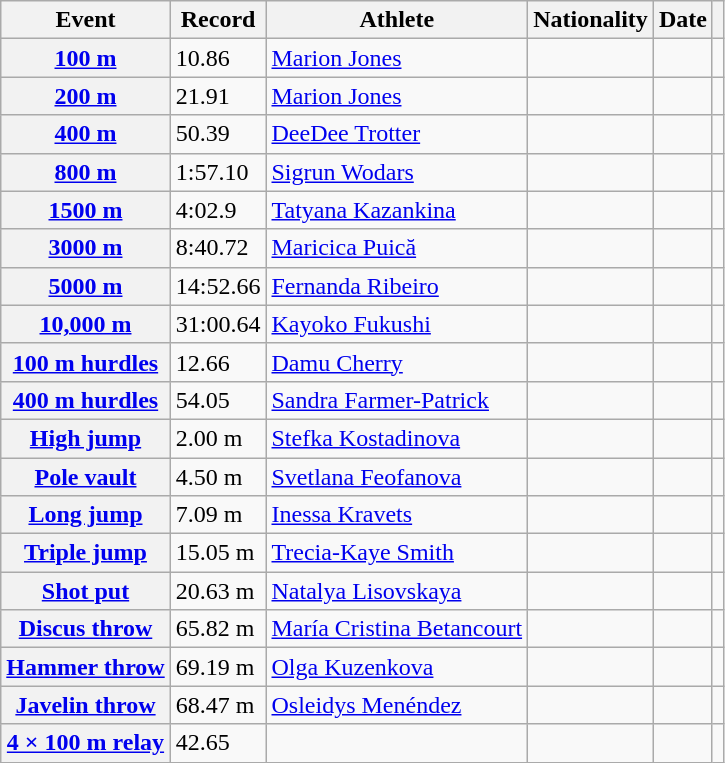<table class="wikitable plainrowheaders">
<tr>
<th scope="col">Event</th>
<th scope="col">Record</th>
<th scope="col">Athlete</th>
<th scope="col">Nationality</th>
<th scope="col">Date</th>
<th scope="col"></th>
</tr>
<tr>
<th scope="row"><a href='#'>100 m</a></th>
<td>10.86</td>
<td><a href='#'>Marion Jones</a></td>
<td></td>
<td></td>
<td></td>
</tr>
<tr>
<th scope="row"><a href='#'>200 m</a></th>
<td>21.91</td>
<td><a href='#'>Marion Jones</a></td>
<td></td>
<td></td>
<td></td>
</tr>
<tr>
<th scope="row"><a href='#'>400 m</a></th>
<td>50.39</td>
<td><a href='#'>DeeDee Trotter</a></td>
<td></td>
<td></td>
<td></td>
</tr>
<tr>
<th scope="row"><a href='#'>800 m</a></th>
<td>1:57.10</td>
<td><a href='#'>Sigrun Wodars</a></td>
<td></td>
<td></td>
<td></td>
</tr>
<tr>
<th scope="row"><a href='#'>1500 m</a></th>
<td>4:02.9</td>
<td><a href='#'>Tatyana Kazankina</a></td>
<td></td>
<td></td>
<td></td>
</tr>
<tr>
<th scope="row"><a href='#'>3000 m</a></th>
<td>8:40.72</td>
<td><a href='#'>Maricica Puică</a></td>
<td></td>
<td></td>
<td></td>
</tr>
<tr>
<th scope="row"><a href='#'>5000 m</a></th>
<td>14:52.66</td>
<td><a href='#'>Fernanda Ribeiro</a></td>
<td></td>
<td></td>
<td></td>
</tr>
<tr>
<th scope="row"><a href='#'>10,000 m</a></th>
<td>31:00.64</td>
<td><a href='#'>Kayoko Fukushi</a></td>
<td></td>
<td></td>
<td></td>
</tr>
<tr>
<th scope="row"><a href='#'>100 m hurdles</a></th>
<td>12.66</td>
<td><a href='#'>Damu Cherry</a></td>
<td></td>
<td></td>
<td></td>
</tr>
<tr>
<th scope="row"><a href='#'>400 m hurdles</a></th>
<td>54.05</td>
<td><a href='#'>Sandra Farmer-Patrick</a></td>
<td></td>
<td></td>
<td></td>
</tr>
<tr>
<th scope="row"><a href='#'>High jump</a></th>
<td>2.00 m</td>
<td><a href='#'>Stefka Kostadinova</a></td>
<td></td>
<td></td>
<td></td>
</tr>
<tr>
<th scope="row"><a href='#'>Pole vault</a></th>
<td>4.50 m</td>
<td><a href='#'>Svetlana Feofanova</a></td>
<td></td>
<td></td>
<td></td>
</tr>
<tr>
<th scope="row"><a href='#'>Long jump</a></th>
<td>7.09 m</td>
<td><a href='#'>Inessa Kravets</a></td>
<td></td>
<td></td>
<td></td>
</tr>
<tr>
<th scope="row"><a href='#'>Triple jump</a></th>
<td>15.05 m</td>
<td><a href='#'>Trecia-Kaye Smith</a></td>
<td></td>
<td></td>
<td></td>
</tr>
<tr>
<th scope="row"><a href='#'>Shot put</a></th>
<td>20.63 m</td>
<td><a href='#'>Natalya Lisovskaya</a></td>
<td></td>
<td></td>
<td></td>
</tr>
<tr>
<th scope="row"><a href='#'>Discus throw</a></th>
<td>65.82 m</td>
<td><a href='#'>María Cristina Betancourt</a></td>
<td></td>
<td></td>
<td></td>
</tr>
<tr>
<th scope="row"><a href='#'>Hammer throw</a></th>
<td>69.19 m</td>
<td><a href='#'>Olga Kuzenkova</a></td>
<td></td>
<td></td>
<td></td>
</tr>
<tr>
<th scope="row"><a href='#'>Javelin throw</a></th>
<td>68.47 m</td>
<td><a href='#'>Osleidys Menéndez</a></td>
<td></td>
<td></td>
<td></td>
</tr>
<tr>
<th scope="row"><a href='#'>4 × 100 m relay</a></th>
<td>42.65</td>
<td></td>
<td></td>
<td></td>
<td></td>
</tr>
</table>
